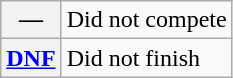<table class="wikitable">
<tr>
<th scope="row">—</th>
<td>Did not compete</td>
</tr>
<tr>
<th scope="row"><a href='#'>DNF</a></th>
<td>Did not finish</td>
</tr>
</table>
